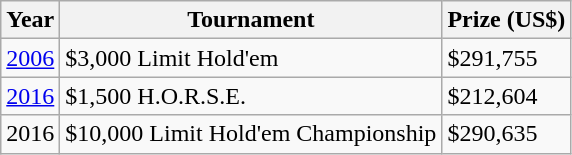<table class="wikitable">
<tr>
<th>Year</th>
<th>Tournament</th>
<th>Prize (US$)</th>
</tr>
<tr>
<td><a href='#'>2006</a></td>
<td>$3,000 Limit Hold'em</td>
<td>$291,755</td>
</tr>
<tr>
<td><a href='#'>2016</a></td>
<td>$1,500 H.O.R.S.E.</td>
<td>$212,604</td>
</tr>
<tr>
<td>2016</td>
<td>$10,000 Limit Hold'em Championship</td>
<td>$290,635</td>
</tr>
</table>
